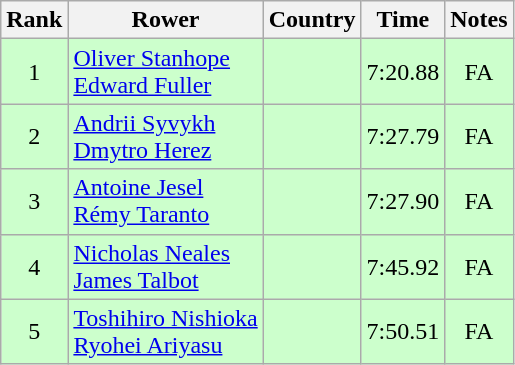<table class="wikitable" style="text-align:center">
<tr>
<th>Rank</th>
<th>Rower</th>
<th>Country</th>
<th>Time</th>
<th>Notes</th>
</tr>
<tr bgcolor=ccffcc>
<td>1</td>
<td align="left"><a href='#'>Oliver Stanhope</a><br><a href='#'>Edward Fuller</a></td>
<td align="left"></td>
<td>7:20.88</td>
<td>FA</td>
</tr>
<tr bgcolor=ccffcc>
<td>2</td>
<td align="left"><a href='#'>Andrii Syvykh</a><br><a href='#'>Dmytro Herez</a></td>
<td align="left"></td>
<td>7:27.79</td>
<td>FA</td>
</tr>
<tr bgcolor=ccffcc>
<td>3</td>
<td align="left"><a href='#'>Antoine Jesel</a><br><a href='#'>Rémy Taranto</a></td>
<td align="left"></td>
<td>7:27.90</td>
<td>FA</td>
</tr>
<tr bgcolor=ccffcc>
<td>4</td>
<td align="left"><a href='#'>Nicholas Neales</a><br><a href='#'>James Talbot</a></td>
<td align="left"></td>
<td>7:45.92</td>
<td>FA</td>
</tr>
<tr bgcolor=ccffcc>
<td>5</td>
<td align="left"><a href='#'>Toshihiro Nishioka</a><br><a href='#'>Ryohei Ariyasu</a></td>
<td align="left"></td>
<td>7:50.51</td>
<td>FA</td>
</tr>
</table>
